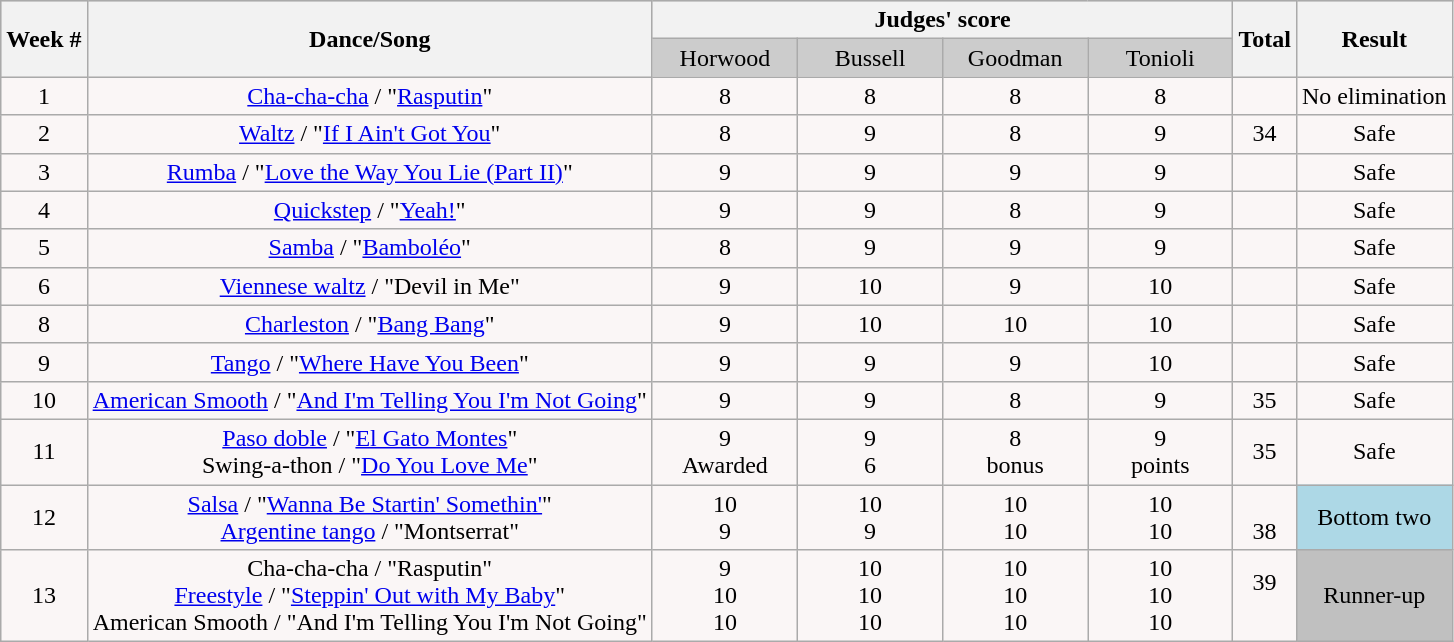<table class="wikitable collapsible collapsed">
<tr style="text-align:Center; background:#ccc;">
<th rowspan="2">Week #</th>
<th rowspan="2">Dance/Song</th>
<th colspan="4">Judges' score</th>
<th rowspan="2">Total</th>
<th rowspan="2">Result</th>
</tr>
<tr style="text-align:center; background:#ccc;">
<td style="width:10%; ">Horwood</td>
<td style="width:10%; ">Bussell</td>
<td style="width:10%; ">Goodman</td>
<td style="width:10%; ">Tonioli</td>
</tr>
<tr style="text-align: center; background:#faf6f6;">
<td>1</td>
<td><a href='#'>Cha-cha-cha</a> / "<a href='#'>Rasputin</a>"</td>
<td>8</td>
<td>8</td>
<td>8</td>
<td>8</td>
<td></td>
<td>No elimination</td>
</tr>
<tr style="text-align: center; background:#faf6f6;">
<td>2</td>
<td><a href='#'>Waltz</a> / "<a href='#'>If I Ain't Got You</a>"</td>
<td>8</td>
<td>9</td>
<td>8</td>
<td>9</td>
<td>34</td>
<td>Safe</td>
</tr>
<tr style="text-align: center; background:#faf6f6;">
<td>3</td>
<td><a href='#'>Rumba</a> / "<a href='#'>Love the Way You Lie (Part II)</a>"</td>
<td>9</td>
<td>9</td>
<td>9</td>
<td>9</td>
<td></td>
<td>Safe</td>
</tr>
<tr style="text-align: center; background:#faf6f6;">
<td>4</td>
<td><a href='#'>Quickstep</a> / "<a href='#'>Yeah!</a>"</td>
<td>9</td>
<td>9</td>
<td>8</td>
<td>9</td>
<td></td>
<td>Safe</td>
</tr>
<tr style="text-align:center; background:#faf6f6;">
<td>5</td>
<td><a href='#'>Samba</a> / "<a href='#'>Bamboléo</a>"</td>
<td>8</td>
<td>9</td>
<td>9</td>
<td>9</td>
<td></td>
<td>Safe</td>
</tr>
<tr style="text-align: center; background:#faf6f6;">
<td>6</td>
<td><a href='#'>Viennese waltz</a> / "Devil in Me"</td>
<td>9</td>
<td>10</td>
<td>9</td>
<td>10</td>
<td></td>
<td>Safe</td>
</tr>
<tr style="text-align: center; background:#faf6f6;">
<td>8</td>
<td><a href='#'>Charleston</a> / "<a href='#'>Bang Bang</a>"</td>
<td>9</td>
<td>10</td>
<td>10</td>
<td>10</td>
<td></td>
<td>Safe</td>
</tr>
<tr style="text-align: center; background:#faf6f6;">
<td>9</td>
<td><a href='#'>Tango</a> / "<a href='#'>Where Have You Been</a>"</td>
<td>9</td>
<td>9</td>
<td>9</td>
<td>10</td>
<td></td>
<td>Safe</td>
</tr>
<tr style="text-align: center; background:#faf6f6;">
<td>10</td>
<td><a href='#'>American Smooth</a> / "<a href='#'>And I'm Telling You I'm Not Going</a>"</td>
<td>9</td>
<td>9</td>
<td>8</td>
<td>9</td>
<td>35</td>
<td>Safe</td>
</tr>
<tr style="text-align: center; background:#faf6f6;">
<td>11</td>
<td><a href='#'>Paso doble</a> / "<a href='#'>El Gato Montes</a>" <br> Swing-a-thon / "<a href='#'>Do You Love Me</a>"</td>
<td>9<br>Awarded</td>
<td>9<br>6</td>
<td>8<br>bonus</td>
<td>9<br>points</td>
<td>35<br></td>
<td>Safe</td>
</tr>
<tr style="text-align: center; background:#faf6f6;">
<td>12</td>
<td><a href='#'>Salsa</a> / "<a href='#'>Wanna Be Startin' Somethin'</a>" <br> <a href='#'>Argentine tango</a> / "Montserrat"</td>
<td>10<br>9</td>
<td>10<br>9</td>
<td>10<br>10</td>
<td>10<br>10</td>
<td><br>38</td>
<td bgcolor=lightblue>Bottom two</td>
</tr>
<tr style="text-align: center; background:#faf6f6;">
<td>13</td>
<td>Cha-cha-cha / "Rasputin" <br> <a href='#'>Freestyle</a> / "<a href='#'>Steppin' Out with My Baby</a>" <br> American Smooth / "And I'm Telling You I'm Not Going"</td>
<td>9<br>10<br>10</td>
<td>10<br>10<br>10</td>
<td>10<br>10<br>10</td>
<td>10<br>10<br>10</td>
<td>39<br><br></td>
<td style="background:silver;">Runner-up</td>
</tr>
</table>
